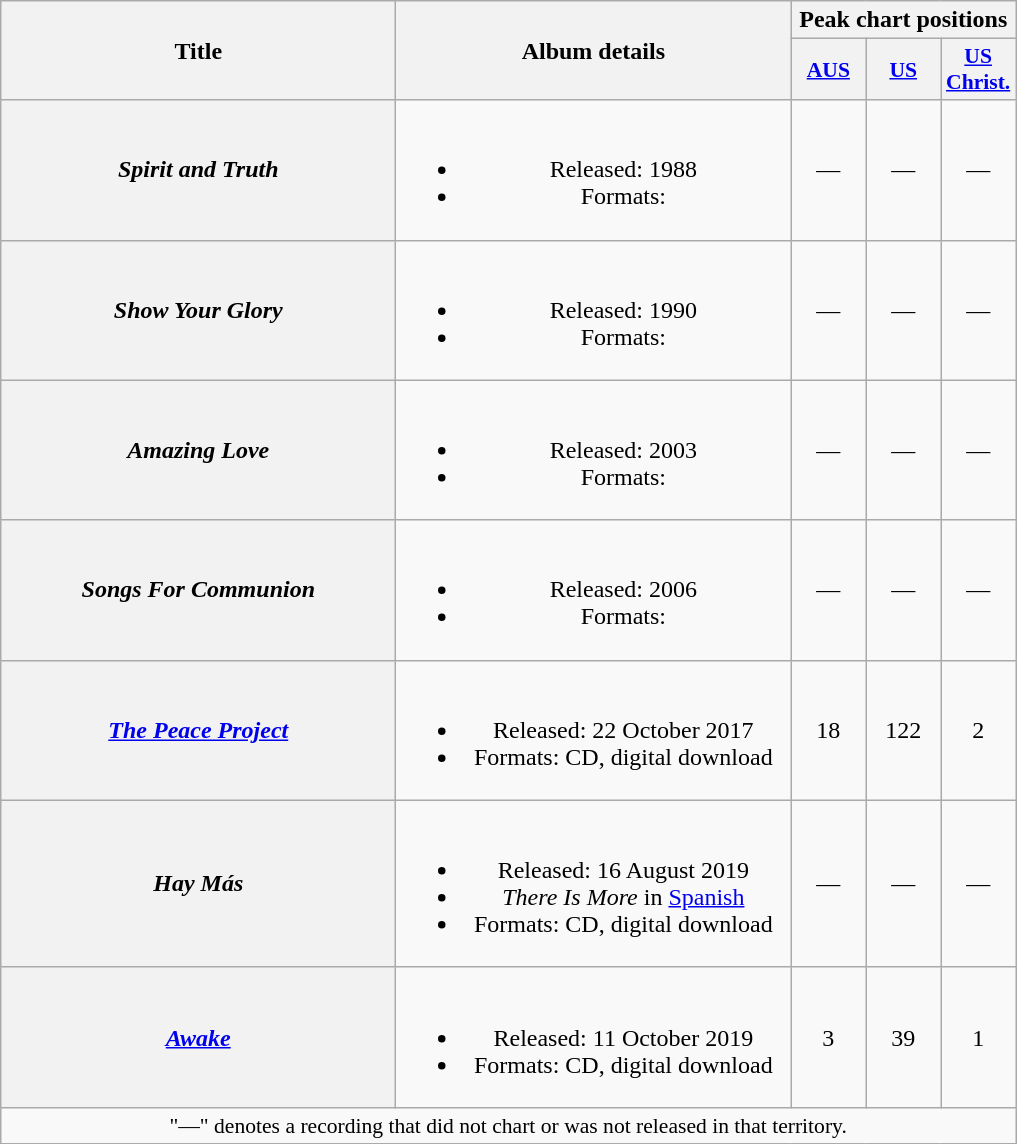<table class="wikitable plainrowheaders" style="text-align:center;">
<tr>
<th scope="col" rowspan="2" style="width:16em;">Title</th>
<th scope="col" rowspan="2" style="width:16em;">Album details</th>
<th scope="col" colspan="3">Peak chart positions</th>
</tr>
<tr>
<th style="width:3em; font-size:90%"><a href='#'>AUS</a><br></th>
<th style="width:3em; font-size:90%"><a href='#'>US</a><br></th>
<th style="width:3em; font-size:90%"><a href='#'>US<br>Christ.</a><br></th>
</tr>
<tr>
<th scope="row"><em>Spirit and Truth</em></th>
<td><br><ul><li>Released: 1988</li><li>Formats:</li></ul></td>
<td>—</td>
<td>—</td>
<td>—</td>
</tr>
<tr>
<th scope="row"><em>Show Your Glory</em></th>
<td><br><ul><li>Released: 1990</li><li>Formats:</li></ul></td>
<td>—</td>
<td>—</td>
<td>—</td>
</tr>
<tr>
<th scope="row"><em>Amazing Love</em></th>
<td><br><ul><li>Released: 2003</li><li>Formats:</li></ul></td>
<td>—</td>
<td>—</td>
<td>—</td>
</tr>
<tr>
<th scope="row"><em>Songs For Communion</em></th>
<td><br><ul><li>Released: 2006</li><li>Formats:</li></ul></td>
<td>—</td>
<td>—</td>
<td>—</td>
</tr>
<tr>
<th scope="row"><em><a href='#'>The Peace Project</a></em></th>
<td><br><ul><li>Released: 22 October 2017</li><li>Formats: CD, digital download</li></ul></td>
<td>18</td>
<td>122</td>
<td>2</td>
</tr>
<tr>
<th scope="row"><em>Hay Más</em><br></th>
<td><br><ul><li>Released: 16 August 2019</li><li><em>There Is More</em> in <a href='#'>Spanish</a></li><li>Formats: CD, digital download</li></ul></td>
<td>—</td>
<td>—</td>
<td>—</td>
</tr>
<tr>
<th scope="row"><em><a href='#'>Awake</a></em></th>
<td><br><ul><li>Released: 11 October 2019</li><li>Formats: CD, digital download</li></ul></td>
<td>3<br></td>
<td>39</td>
<td>1</td>
</tr>
<tr>
<td colspan="7" style="font-size:90%">"—" denotes a recording that did not chart or was not released in that territory.</td>
</tr>
</table>
